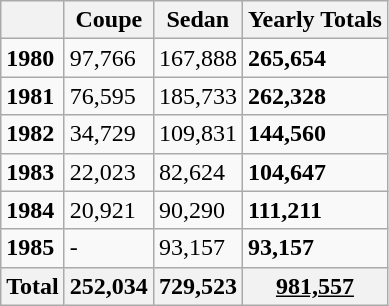<table class="wikitable">
<tr>
<th></th>
<th>Coupe</th>
<th>Sedan</th>
<th>Yearly Totals</th>
</tr>
<tr>
<td><strong>1980</strong></td>
<td>97,766</td>
<td>167,888</td>
<td><strong>265,654</strong></td>
</tr>
<tr>
<td><strong>1981</strong></td>
<td>76,595</td>
<td>185,733</td>
<td><strong>262,328</strong></td>
</tr>
<tr>
<td><strong>1982</strong></td>
<td>34,729</td>
<td>109,831</td>
<td><strong>144,560</strong></td>
</tr>
<tr>
<td><strong>1983</strong></td>
<td>22,023</td>
<td>82,624</td>
<td><strong>104,647</strong></td>
</tr>
<tr>
<td><strong>1984</strong></td>
<td>20,921</td>
<td>90,290</td>
<td><strong>111,211</strong></td>
</tr>
<tr>
<td><strong>1985</strong></td>
<td>-</td>
<td>93,157</td>
<td><strong>93,157</strong></td>
</tr>
<tr>
<th><strong>Total</strong></th>
<th><strong>252,034</strong></th>
<th><strong>729,523</strong></th>
<th><strong><u>981,557</u></strong></th>
</tr>
</table>
